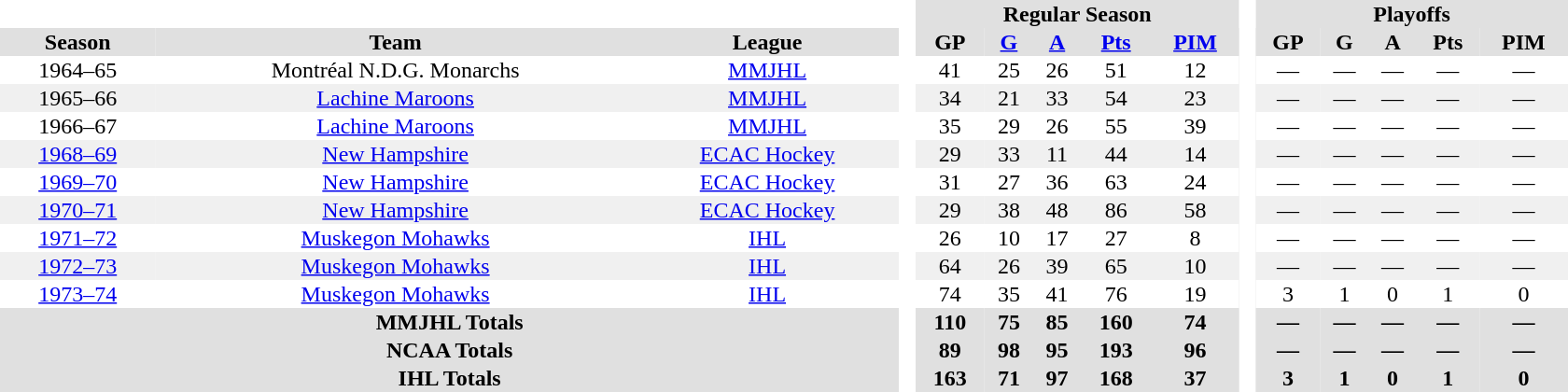<table border="0" cellpadding="1" cellspacing="0" style="text-align:center; width:70em">
<tr bgcolor="#e0e0e0">
<th colspan="3"  bgcolor="#ffffff"> </th>
<th rowspan="99" bgcolor="#ffffff"> </th>
<th colspan="5">Regular Season</th>
<th rowspan="99" bgcolor="#ffffff"> </th>
<th colspan="5">Playoffs</th>
</tr>
<tr bgcolor="#e0e0e0">
<th>Season</th>
<th>Team</th>
<th>League</th>
<th>GP</th>
<th><a href='#'>G</a></th>
<th><a href='#'>A</a></th>
<th><a href='#'>Pts</a></th>
<th><a href='#'>PIM</a></th>
<th>GP</th>
<th>G</th>
<th>A</th>
<th>Pts</th>
<th>PIM</th>
</tr>
<tr>
<td>1964–65</td>
<td>Montréal N.D.G. Monarchs</td>
<td><a href='#'>MMJHL</a></td>
<td>41</td>
<td>25</td>
<td>26</td>
<td>51</td>
<td>12</td>
<td>—</td>
<td>—</td>
<td>—</td>
<td>—</td>
<td>—</td>
</tr>
<tr bgcolor=f0f0f0>
<td>1965–66</td>
<td><a href='#'>Lachine Maroons</a></td>
<td><a href='#'>MMJHL</a></td>
<td>34</td>
<td>21</td>
<td>33</td>
<td>54</td>
<td>23</td>
<td>—</td>
<td>—</td>
<td>—</td>
<td>—</td>
<td>—</td>
</tr>
<tr>
<td>1966–67</td>
<td><a href='#'>Lachine Maroons</a></td>
<td><a href='#'>MMJHL</a></td>
<td>35</td>
<td>29</td>
<td>26</td>
<td>55</td>
<td>39</td>
<td>—</td>
<td>—</td>
<td>—</td>
<td>—</td>
<td>—</td>
</tr>
<tr bgcolor=f0f0f0>
<td><a href='#'>1968–69</a></td>
<td><a href='#'>New Hampshire</a></td>
<td><a href='#'>ECAC Hockey</a></td>
<td>29</td>
<td>33</td>
<td>11</td>
<td>44</td>
<td>14</td>
<td>—</td>
<td>—</td>
<td>—</td>
<td>—</td>
<td>—</td>
</tr>
<tr>
<td><a href='#'>1969–70</a></td>
<td><a href='#'>New Hampshire</a></td>
<td><a href='#'>ECAC Hockey</a></td>
<td>31</td>
<td>27</td>
<td>36</td>
<td>63</td>
<td>24</td>
<td>—</td>
<td>—</td>
<td>—</td>
<td>—</td>
<td>—</td>
</tr>
<tr bgcolor=f0f0f0>
<td><a href='#'>1970–71</a></td>
<td><a href='#'>New Hampshire</a></td>
<td><a href='#'>ECAC Hockey</a></td>
<td>29</td>
<td>38</td>
<td>48</td>
<td>86</td>
<td>58</td>
<td>—</td>
<td>—</td>
<td>—</td>
<td>—</td>
<td>—</td>
</tr>
<tr>
<td><a href='#'>1971–72</a></td>
<td><a href='#'>Muskegon Mohawks</a></td>
<td><a href='#'>IHL</a></td>
<td>26</td>
<td>10</td>
<td>17</td>
<td>27</td>
<td>8</td>
<td>—</td>
<td>—</td>
<td>—</td>
<td>—</td>
<td>—</td>
</tr>
<tr bgcolor=f0f0f0>
<td><a href='#'>1972–73</a></td>
<td><a href='#'>Muskegon Mohawks</a></td>
<td><a href='#'>IHL</a></td>
<td>64</td>
<td>26</td>
<td>39</td>
<td>65</td>
<td>10</td>
<td>—</td>
<td>—</td>
<td>—</td>
<td>—</td>
<td>—</td>
</tr>
<tr>
<td><a href='#'>1973–74</a></td>
<td><a href='#'>Muskegon Mohawks</a></td>
<td><a href='#'>IHL</a></td>
<td>74</td>
<td>35</td>
<td>41</td>
<td>76</td>
<td>19</td>
<td>3</td>
<td>1</td>
<td>0</td>
<td>1</td>
<td>0</td>
</tr>
<tr bgcolor="#e0e0e0">
<th colspan="3">MMJHL Totals</th>
<th>110</th>
<th>75</th>
<th>85</th>
<th>160</th>
<th>74</th>
<th>—</th>
<th>—</th>
<th>—</th>
<th>—</th>
<th>—</th>
</tr>
<tr bgcolor="#e0e0e0">
<th colspan="3">NCAA Totals</th>
<th>89</th>
<th>98</th>
<th>95</th>
<th>193</th>
<th>96</th>
<th>—</th>
<th>—</th>
<th>—</th>
<th>—</th>
<th>—</th>
</tr>
<tr bgcolor="#e0e0e0">
<th colspan="3">IHL Totals</th>
<th>163</th>
<th>71</th>
<th>97</th>
<th>168</th>
<th>37</th>
<th>3</th>
<th>1</th>
<th>0</th>
<th>1</th>
<th>0</th>
</tr>
</table>
